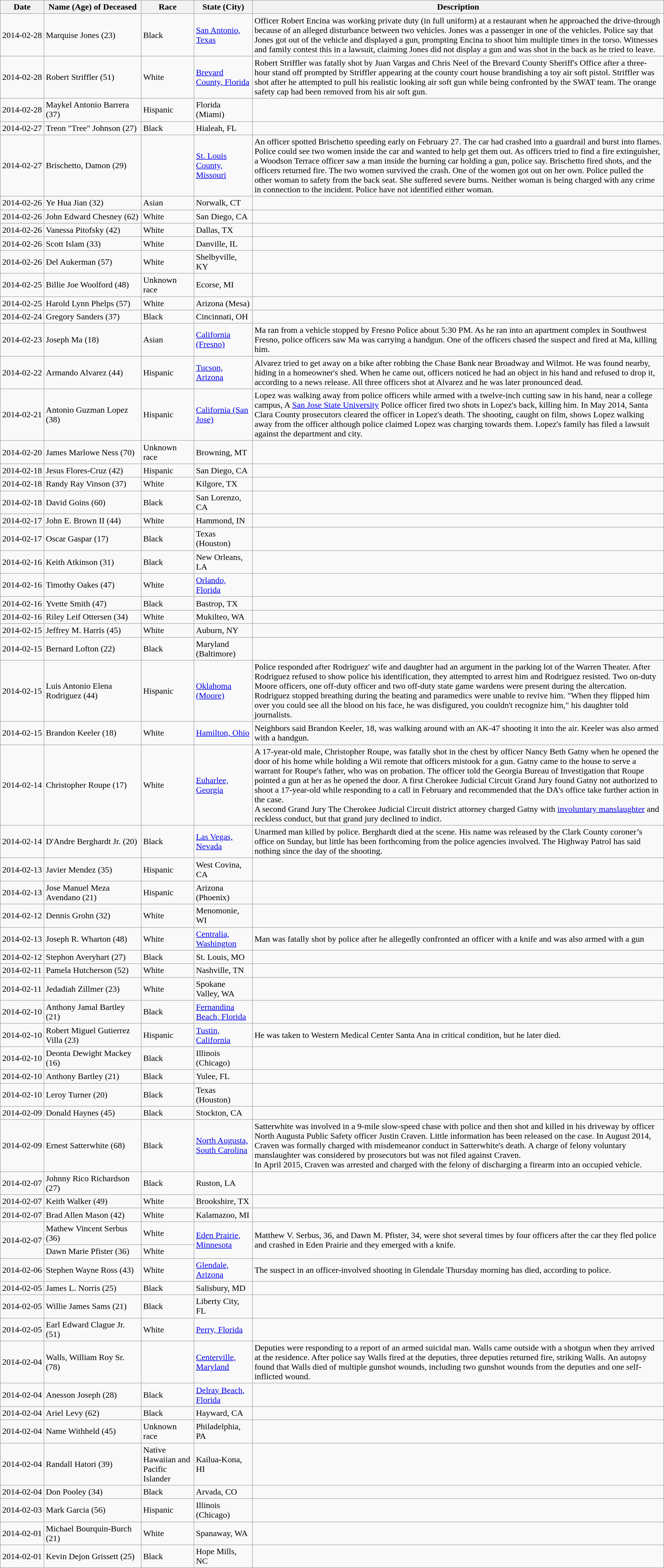<table class="wikitable sortable" border="1" id="killed">
<tr>
<th>Date</th>
<th nowrap>Name (Age) of Deceased</th>
<th>Race</th>
<th>State (City)</th>
<th>Description</th>
</tr>
<tr>
<td nowrap>2014-02-28</td>
<td>Marquise Jones (23)</td>
<td>Black</td>
<td><a href='#'>San Antonio, Texas</a></td>
<td>Officer Robert Encina was working private duty (in full uniform) at a restaurant when he approached the drive-through because of an alleged disturbance between two vehicles. Jones was a passenger in one of the vehicles. Police say that Jones got out of the vehicle and displayed a gun, prompting Encina to shoot him multiple times in the torso. Witnesses and family contest this in a lawsuit, claiming Jones did not display a gun and was shot in the back as he tried to leave.</td>
</tr>
<tr>
<td>2014-02-28</td>
<td>Robert Striffler (51)</td>
<td>White</td>
<td><a href='#'>Brevard County, Florida</a></td>
<td>Robert Striffler was fatally shot by Juan Vargas and Chris Neel of the Brevard County Sheriff's Office after a three-hour stand off prompted by Striffler appearing at the county court house brandishing a toy air soft pistol.  Striffler was shot after he attempted to pull his realistic looking air soft gun while being confronted by the SWAT team. The orange safety cap had been removed from his air soft gun.</td>
</tr>
<tr>
<td>2014-02-28</td>
<td>Maykel Antonio Barrera (37)</td>
<td>Hispanic</td>
<td>Florida (Miami)</td>
<td></td>
</tr>
<tr>
<td>2014-02-27</td>
<td>Treon "Tree" Johnson (27)</td>
<td>Black</td>
<td>Hialeah, FL</td>
<td></td>
</tr>
<tr>
<td>2014-02-27</td>
<td>Brischetto, Damon (29)</td>
<td></td>
<td><a href='#'>St. Louis County, Missouri</a></td>
<td>An officer spotted Brischetto speeding early on February 27. The car had crashed into a guardrail and burst into flames. Police could see two women inside the car and wanted to help get them out. As officers tried to find a fire extinguisher, a Woodson Terrace officer saw a man inside the burning car holding a gun, police say. Brischetto fired shots, and the officers returned fire. The two women survived the crash. One of the women got out on her own. Police pulled the other woman to safety from the back seat. She suffered severe burns. Neither woman is being charged with any crime in connection to the incident. Police have not identified either woman.</td>
</tr>
<tr>
<td>2014-02-26</td>
<td>Ye Hua Jian (32)</td>
<td>Asian</td>
<td>Norwalk, CT</td>
<td></td>
</tr>
<tr>
<td>2014-02-26</td>
<td>John Edward Chesney (62)</td>
<td>White</td>
<td>San Diego, CA</td>
<td></td>
</tr>
<tr>
<td>2014-02-26</td>
<td>Vanessa Pitofsky (42)</td>
<td>White</td>
<td>Dallas, TX</td>
<td></td>
</tr>
<tr>
<td>2014-02-26</td>
<td>Scott Islam (33)</td>
<td>White</td>
<td>Danville, IL</td>
<td></td>
</tr>
<tr>
<td>2014-02-26</td>
<td>Del Aukerman (57)</td>
<td>White</td>
<td>Shelbyville, KY</td>
<td></td>
</tr>
<tr>
<td>2014-02-25</td>
<td>Billie Joe Woolford (48)</td>
<td>Unknown race</td>
<td>Ecorse, MI</td>
<td></td>
</tr>
<tr>
<td>2014-02-25</td>
<td>Harold Lynn Phelps (57)</td>
<td>White</td>
<td>Arizona (Mesa)</td>
<td></td>
</tr>
<tr>
<td>2014-02-24</td>
<td>Gregory Sanders (37)</td>
<td>Black</td>
<td>Cincinnati, OH</td>
<td></td>
</tr>
<tr>
<td>2014-02-23</td>
<td>Joseph Ma (18)</td>
<td>Asian</td>
<td><a href='#'>California (Fresno)</a></td>
<td>Ma ran from a vehicle stopped by Fresno Police about 5:30 PM.  As he ran into an apartment complex in Southwest Fresno, police officers saw Ma was carrying a handgun.  One of the officers chased the suspect and fired at Ma, killing him.</td>
</tr>
<tr>
<td>2014-02-22</td>
<td>Armando Alvarez (44)</td>
<td>Hispanic</td>
<td><a href='#'>Tucson, Arizona</a></td>
<td>Alvarez tried to get away on a bike after robbing the Chase Bank near Broadway and Wilmot. He was found nearby, hiding in a homeowner's shed. When he came out, officers noticed he had an object in his hand and refused to drop it, according to a news release. All three officers shot at Alvarez and he was later pronounced dead.</td>
</tr>
<tr>
<td>2014-02-21</td>
<td>Antonio Guzman Lopez (38)</td>
<td>Hispanic</td>
<td><a href='#'>California (San Jose)</a></td>
<td>Lopez was walking away from police officers while armed with a twelve-inch cutting saw in his hand, near a college campus, A <a href='#'>San Jose State University</a> Police officer fired two shots in Lopez's back, killing him. In May 2014, Santa Clara County prosecutors cleared the officer in Lopez's death. The shooting, caught on film, shows Lopez walking away from the officer although police claimed Lopez was charging towards them. Lopez's family has filed a lawsuit against the department and city.</td>
</tr>
<tr>
<td>2014-02-20</td>
<td>James Marlowe Ness (70)</td>
<td>Unknown race</td>
<td>Browning, MT</td>
<td></td>
</tr>
<tr>
<td>2014-02-18</td>
<td>Jesus Flores-Cruz (42)</td>
<td>Hispanic</td>
<td>San Diego, CA</td>
<td></td>
</tr>
<tr>
<td>2014-02-18</td>
<td>Randy Ray Vinson (37)</td>
<td>White</td>
<td>Kilgore, TX</td>
<td></td>
</tr>
<tr>
<td>2014-02-18</td>
<td>David Goins (60)</td>
<td>Black</td>
<td>San Lorenzo, CA</td>
<td></td>
</tr>
<tr>
<td>2014-02-17</td>
<td>John E. Brown II (44)</td>
<td>White</td>
<td>Hammond, IN</td>
<td></td>
</tr>
<tr>
<td>2014-02-17</td>
<td>Oscar Gaspar (17)</td>
<td>Black</td>
<td>Texas (Houston)</td>
<td></td>
</tr>
<tr>
<td>2014-02-16</td>
<td>Keith Atkinson (31)</td>
<td>Black</td>
<td>New Orleans, LA</td>
<td></td>
</tr>
<tr>
<td>2014-02-16</td>
<td>Timothy Oakes (47)</td>
<td>White</td>
<td><a href='#'>Orlando, Florida</a></td>
<td></td>
</tr>
<tr>
<td>2014-02-16</td>
<td>Yvette Smith (47)</td>
<td>Black</td>
<td>Bastrop, TX</td>
<td></td>
</tr>
<tr>
<td>2014-02-16</td>
<td>Riley Leif Ottersen (34)</td>
<td>White</td>
<td>Mukilteo, WA</td>
<td></td>
</tr>
<tr>
<td>2014-02-15</td>
<td>Jeffrey M. Harris (45)</td>
<td>White</td>
<td>Auburn, NY</td>
<td></td>
</tr>
<tr>
<td>2014-02-15</td>
<td>Bernard Lofton (22)</td>
<td>Black</td>
<td>Maryland (Baltimore)</td>
<td></td>
</tr>
<tr>
<td>2014-02-15</td>
<td>Luis Antonio Elena Rodriguez (44)</td>
<td>Hispanic</td>
<td><a href='#'>Oklahoma (Moore)</a></td>
<td>Police responded after Rodriguez' wife and daughter had an argument in the parking lot of the Warren Theater. After Rodriguez refused to show police his identification, they attempted to arrest him and Rodriguez resisted. Two on-duty Moore officers, one off-duty officer and two off-duty state game wardens were present during the altercation. Rodriguez stopped breathing during the beating and paramedics were unable to revive him. "When they flipped him over you could see all the blood on his face, he was disfigured, you couldn't recognize him," his daughter told journalists.</td>
</tr>
<tr>
<td>2014-02-15</td>
<td>Brandon Keeler (18)</td>
<td>White</td>
<td><a href='#'>Hamilton, Ohio</a></td>
<td>Neighbors said Brandon Keeler, 18, was walking around with an AK-47 shooting it into the air. Keeler was also armed with a handgun.</td>
</tr>
<tr>
<td>2014-02-14</td>
<td>Christopher Roupe (17)</td>
<td>White</td>
<td><a href='#'>Euharlee, Georgia</a></td>
<td>A 17-year-old male, Christopher Roupe, was fatally shot in the chest by officer Nancy Beth Gatny when he opened the door of his home while holding a Wii remote that officers mistook for a gun.  Gatny came to the house to serve a warrant for Roupe's father, who was on probation. The officer told the Georgia Bureau of Investigation that Roupe pointed a gun at her as he opened the door. A first Cherokee Judicial Circuit Grand Jury found Gatny not authorized to shoot a 17-year-old while responding to a call in February and  recommended that the DA’s office take further action in the case.<br>   A second Grand Jury The Cherokee Judicial Circuit district attorney charged Gatny with <a href='#'>involuntary manslaughter</a> and reckless conduct, but that grand jury declined to indict.</td>
</tr>
<tr>
<td>2014-02-14</td>
<td>D'Andre Berghardt Jr. (20)</td>
<td>Black</td>
<td><a href='#'>Las Vegas, Nevada</a></td>
<td>Unarmed man killed by police. Berghardt died at the scene. His name was released by the Clark County coroner’s office on Sunday, but little has been forthcoming from the police agencies involved. The Highway Patrol has said nothing since the day of the shooting.</td>
</tr>
<tr>
<td>2014-02-13</td>
<td>Javier Mendez (35)</td>
<td>Hispanic</td>
<td>West Covina, CA</td>
<td></td>
</tr>
<tr>
<td>2014-02-13</td>
<td>Jose Manuel Meza Avendano (21)</td>
<td>Hispanic</td>
<td>Arizona (Phoenix)</td>
<td></td>
</tr>
<tr>
<td>2014-02-12</td>
<td>Dennis Grohn (32)</td>
<td>White</td>
<td>Menomonie, WI</td>
<td></td>
</tr>
<tr>
<td>2014-02-13</td>
<td>Joseph R. Wharton (48)</td>
<td>White</td>
<td><a href='#'>Centralia, Washington</a></td>
<td>Man was fatally shot by police  after he allegedly confronted an officer with a knife and was also armed with a gun</td>
</tr>
<tr>
<td>2014-02-12</td>
<td>Stephon Averyhart (27)</td>
<td>Black</td>
<td>St. Louis, MO</td>
<td></td>
</tr>
<tr>
<td>2014-02-11</td>
<td>Pamela Hutcherson (52)</td>
<td>White</td>
<td>Nashville, TN</td>
<td></td>
</tr>
<tr>
<td>2014-02-11</td>
<td>Jedadiah Zillmer (23)</td>
<td>White</td>
<td>Spokane Valley, WA</td>
<td></td>
</tr>
<tr>
<td>2014-02-10</td>
<td>Anthony Jamal Bartley (21)</td>
<td>Black</td>
<td><a href='#'>Fernandina Beach, Florida</a></td>
<td></td>
</tr>
<tr>
<td>2014-02-10</td>
<td>Robert Miguel Gutierrez Villa (23)</td>
<td>Hispanic</td>
<td><a href='#'>Tustin, California</a></td>
<td>He was taken to Western Medical Center Santa Ana in critical condition, but he later died.</td>
</tr>
<tr>
<td>2014-02-10</td>
<td>Deonta Dewight Mackey (16)</td>
<td>Black</td>
<td>Illinois (Chicago)</td>
<td></td>
</tr>
<tr>
<td>2014-02-10</td>
<td>Anthony Bartley (21)</td>
<td>Black</td>
<td>Yulee, FL</td>
<td></td>
</tr>
<tr>
<td>2014-02-10</td>
<td>Leroy Turner (20)</td>
<td>Black</td>
<td>Texas (Houston)</td>
<td></td>
</tr>
<tr>
<td>2014-02-09</td>
<td>Donald Haynes (45)</td>
<td>Black</td>
<td>Stockton, CA</td>
<td></td>
</tr>
<tr>
<td>2014-02-09</td>
<td>Ernest Satterwhite (68)</td>
<td>Black</td>
<td><a href='#'>North Augusta, South Carolina</a></td>
<td>Satterwhite was involved in a 9-mile slow-speed chase with police and then  shot and killed in his driveway by officer North Augusta Public Safety officer Justin Craven. Little information has been released on the case. In August 2014, Craven was formally charged with misdemeanor conduct in Satterwhite's death. A charge of felony voluntary manslaughter was considered by prosecutors but was not filed against Craven.<br>In April 2015, Craven was arrested and charged with the felony of discharging a firearm into an occupied vehicle.</td>
</tr>
<tr>
<td>2014-02-07</td>
<td>Johnny Rico Richardson (27)</td>
<td>Black</td>
<td>Ruston, LA</td>
<td></td>
</tr>
<tr>
<td>2014-02-07</td>
<td>Keith Walker (49)</td>
<td>White</td>
<td>Brookshire, TX</td>
<td></td>
</tr>
<tr>
<td>2014-02-07</td>
<td>Brad Allen Mason (42)</td>
<td>White</td>
<td>Kalamazoo, MI</td>
<td></td>
</tr>
<tr>
<td rowspan="2">2014-02-07</td>
<td>Mathew Vincent Serbus (36)</td>
<td>White</td>
<td rowspan="2"><a href='#'>Eden Prairie, Minnesota</a></td>
<td rowspan="2">Matthew V. Serbus, 36, and Dawn M. Pfister, 34, were shot several times by four officers after the car they fled police and crashed in Eden Prairie and they emerged with a knife.</td>
</tr>
<tr>
<td>Dawn Marie Pfister (36)</td>
<td>White</td>
</tr>
<tr>
<td>2014-02-06</td>
<td>Stephen Wayne Ross (43)</td>
<td>White</td>
<td><a href='#'>Glendale, Arizona</a></td>
<td>The suspect in an officer-involved shooting in Glendale Thursday morning has died, according to police.</td>
</tr>
<tr>
<td>2014-02-05</td>
<td>James L. Norris (25)</td>
<td>Black</td>
<td>Salisbury, MD</td>
<td></td>
</tr>
<tr>
<td>2014-02-05</td>
<td>Willie James Sams (21)</td>
<td>Black</td>
<td>Liberty City, FL</td>
<td></td>
</tr>
<tr>
<td>2014-02-05</td>
<td>Earl Edward Clague Jr. (51)</td>
<td>White</td>
<td><a href='#'>Perry, Florida</a></td>
<td></td>
</tr>
<tr>
<td>2014-02-04</td>
<td>Walls, William Roy Sr. (78)</td>
<td></td>
<td><a href='#'>Centerville, Maryland</a></td>
<td>Deputies were responding to a report of an armed suicidal man. Walls came outside with a shotgun when they arrived at the residence. After police say Walls fired at the deputies, three deputies returned fire, striking Walls. An autopsy found that Walls died of multiple gunshot wounds, including two gunshot wounds from the deputies and one self-inflicted wound.</td>
</tr>
<tr>
<td>2014-02-04</td>
<td>Anesson Joseph (28)</td>
<td>Black</td>
<td><a href='#'>Delray Beach, Florida</a></td>
<td></td>
</tr>
<tr>
<td>2014-02-04</td>
<td>Ariel Levy (62)</td>
<td>Black</td>
<td>Hayward, CA</td>
<td></td>
</tr>
<tr>
<td>2014-02-04</td>
<td>Name Withheld (45)</td>
<td>Unknown race</td>
<td>Philadelphia, PA</td>
<td></td>
</tr>
<tr>
<td>2014-02-04</td>
<td>Randall Hatori (39)</td>
<td>Native Hawaiian and Pacific Islander</td>
<td>Kailua-Kona, HI</td>
<td></td>
</tr>
<tr>
<td>2014-02-04</td>
<td>Don Pooley (34)</td>
<td>Black</td>
<td>Arvada, CO</td>
<td></td>
</tr>
<tr>
<td>2014-02-03</td>
<td>Mark Garcia (56)</td>
<td>Hispanic</td>
<td>Illinois (Chicago)</td>
<td></td>
</tr>
<tr>
<td>2014-02-01</td>
<td>Michael Bourquin-Burch (21)</td>
<td>White</td>
<td>Spanaway, WA</td>
<td></td>
</tr>
<tr>
<td>2014-02-01</td>
<td>Kevin Dejon Grissett (25)</td>
<td>Black</td>
<td>Hope Mills, NC</td>
<td></td>
</tr>
</table>
